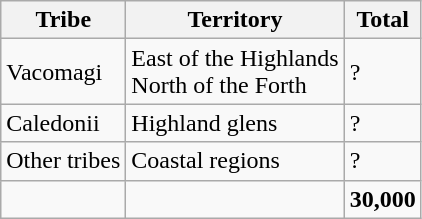<table class=wikitable>
<tr>
<th>Tribe</th>
<th>Territory</th>
<th>Total</th>
</tr>
<tr>
<td>Vacomagi</td>
<td>East of the Highlands<br>North of the Forth</td>
<td>?</td>
</tr>
<tr>
<td>Caledonii</td>
<td>Highland glens</td>
<td>?</td>
</tr>
<tr>
<td>Other tribes</td>
<td>Coastal regions</td>
<td>?</td>
</tr>
<tr>
<td></td>
<td></td>
<td><strong>30,000</strong></td>
</tr>
</table>
